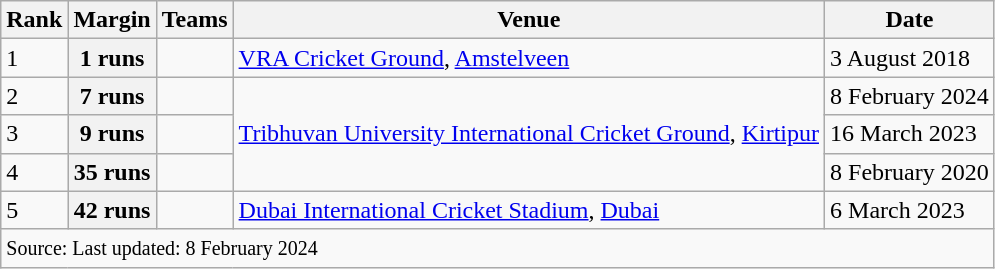<table class="wikitable">
<tr>
<th>Rank</th>
<th>Margin</th>
<th>Teams</th>
<th>Venue</th>
<th>Date</th>
</tr>
<tr>
<td>1</td>
<th>1 runs</th>
<td></td>
<td><a href='#'>VRA Cricket Ground</a>, <a href='#'>Amstelveen</a></td>
<td>3 August 2018</td>
</tr>
<tr>
<td>2</td>
<th>7 runs</th>
<td></td>
<td rowspan=3><a href='#'>Tribhuvan University International Cricket Ground</a>, <a href='#'>Kirtipur</a></td>
<td>8 February 2024</td>
</tr>
<tr>
<td>3</td>
<th>9 runs</th>
<td></td>
<td>16 March 2023</td>
</tr>
<tr>
<td>4</td>
<th>35 runs</th>
<td></td>
<td>8 February 2020</td>
</tr>
<tr>
<td>5</td>
<th>42 runs</th>
<td></td>
<td><a href='#'>Dubai International Cricket Stadium</a>, <a href='#'>Dubai</a></td>
<td>6 March 2023</td>
</tr>
<tr>
<td colspan="5" style="text-align:left;"><small>Source:  Last updated: 8 February 2024</small></td>
</tr>
</table>
